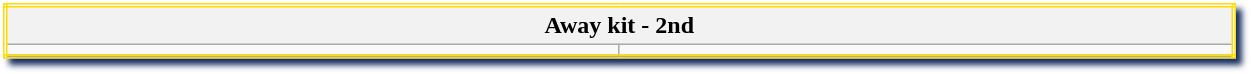<table class="wikitable" style="width:65%; border:double #ffdc00; box-shadow: 4px 4px 4px #192f60;">
<tr>
<th colspan=2>Away kit - 2nd</th>
</tr>
<tr>
<td></td>
<td></td>
</tr>
<tr>
</tr>
</table>
